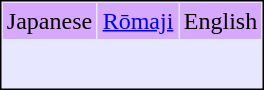<table cellpadding="3" cellspacing="1" style="margin:auto; border:1px solid black; background:#e7e8ff;">
<tr style="text-align:center; background:#d7a8ff;">
<td>Japanese</td>
<td><a href='#'>Rōmaji</a></td>
<td>English</td>
</tr>
<tr valign=top>
<td><br></td>
<td><br></td>
<td><br></td>
</tr>
<tr>
<td colspan=2></td>
</tr>
</table>
